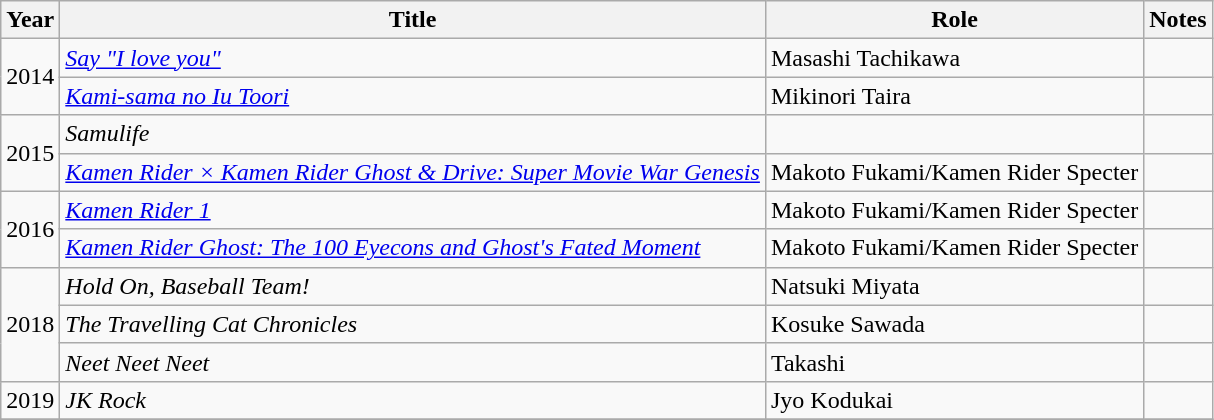<table class="wikitable">
<tr>
<th>Year</th>
<th>Title</th>
<th>Role</th>
<th>Notes</th>
</tr>
<tr>
<td rowspan="2">2014</td>
<td><em><a href='#'>Say "I love you"</a></em></td>
<td>Masashi Tachikawa</td>
<td></td>
</tr>
<tr>
<td><em><a href='#'>Kami-sama no Iu Toori</a></em></td>
<td>Mikinori Taira</td>
<td></td>
</tr>
<tr>
<td rowspan="2">2015</td>
<td><em>Samulife</em></td>
<td></td>
<td></td>
</tr>
<tr>
<td><em><a href='#'>Kamen Rider × Kamen Rider Ghost & Drive: Super Movie War Genesis</a></em></td>
<td>Makoto Fukami/Kamen Rider Specter</td>
<td></td>
</tr>
<tr>
<td rowspan="2">2016</td>
<td><em><a href='#'>Kamen Rider 1</a></em></td>
<td>Makoto Fukami/Kamen Rider Specter</td>
<td></td>
</tr>
<tr>
<td><em><a href='#'>Kamen Rider Ghost: The 100 Eyecons and Ghost's Fated Moment</a></em></td>
<td>Makoto Fukami/Kamen Rider Specter</td>
<td></td>
</tr>
<tr>
<td rowspan="3">2018</td>
<td><em>Hold On, Baseball Team!</em></td>
<td>Natsuki Miyata</td>
<td></td>
</tr>
<tr>
<td><em>The Travelling Cat Chronicles</em></td>
<td>Kosuke Sawada</td>
<td></td>
</tr>
<tr>
<td><em>Neet Neet Neet</em></td>
<td>Takashi</td>
<td></td>
</tr>
<tr>
<td>2019</td>
<td><em>JK Rock</em></td>
<td>Jyo Kodukai</td>
<td></td>
</tr>
<tr>
</tr>
</table>
